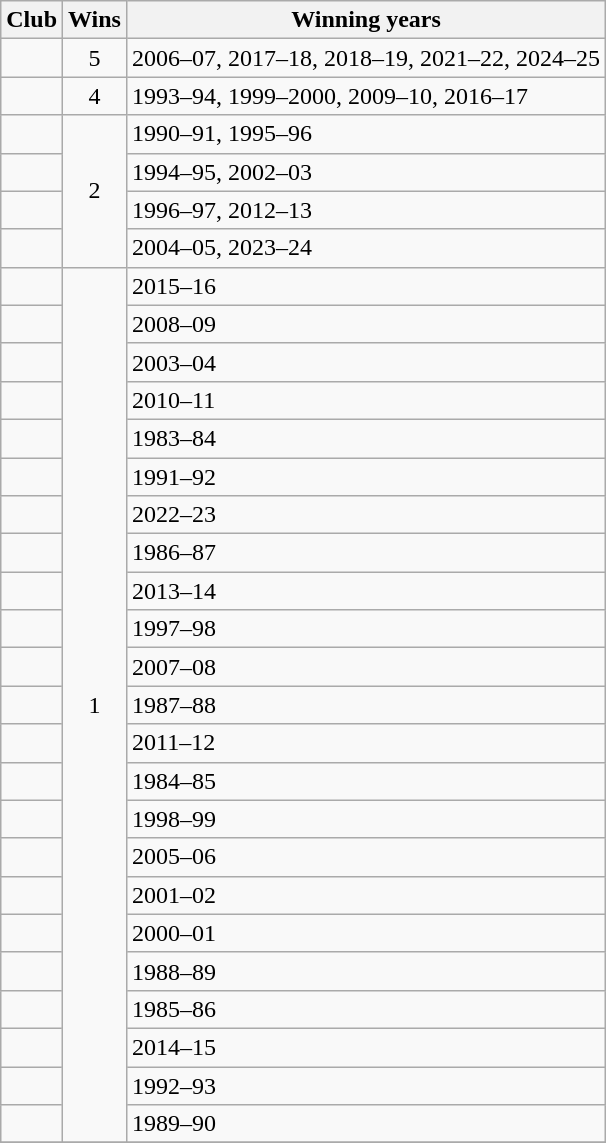<table class="wikitable">
<tr>
<th>Club</th>
<th>Wins</th>
<th>Winning years</th>
</tr>
<tr>
<td></td>
<td style="text-align:center;">5</td>
<td>2006–07, 2017–18, 2018–19, 2021–22, 2024–25</td>
</tr>
<tr>
<td></td>
<td style="text-align:center;">4</td>
<td>1993–94, 1999–2000, 2009–10, 2016–17</td>
</tr>
<tr>
<td></td>
<td style="text-align:center;" rowspan=4>2</td>
<td>1990–91, 1995–96</td>
</tr>
<tr>
<td></td>
<td>1994–95, 2002–03</td>
</tr>
<tr>
<td></td>
<td>1996–97, 2012–13</td>
</tr>
<tr>
<td></td>
<td>2004–05, 2023–24</td>
</tr>
<tr>
<td></td>
<td style="text-align:center;" rowspan=23>1</td>
<td>2015–16</td>
</tr>
<tr>
<td></td>
<td>2008–09</td>
</tr>
<tr>
<td></td>
<td>2003–04</td>
</tr>
<tr>
<td></td>
<td>2010–11</td>
</tr>
<tr>
<td></td>
<td>1983–84</td>
</tr>
<tr>
<td></td>
<td>1991–92</td>
</tr>
<tr>
<td></td>
<td>2022–23</td>
</tr>
<tr>
<td></td>
<td>1986–87</td>
</tr>
<tr>
<td></td>
<td>2013–14</td>
</tr>
<tr>
<td></td>
<td>1997–98</td>
</tr>
<tr>
<td></td>
<td>2007–08</td>
</tr>
<tr>
<td></td>
<td>1987–88</td>
</tr>
<tr>
<td></td>
<td>2011–12</td>
</tr>
<tr>
<td></td>
<td>1984–85</td>
</tr>
<tr>
<td></td>
<td>1998–99</td>
</tr>
<tr>
<td></td>
<td>2005–06</td>
</tr>
<tr>
<td></td>
<td>2001–02</td>
</tr>
<tr>
<td></td>
<td>2000–01</td>
</tr>
<tr>
<td></td>
<td>1988–89</td>
</tr>
<tr>
<td></td>
<td>1985–86</td>
</tr>
<tr>
<td></td>
<td>2014–15</td>
</tr>
<tr>
<td></td>
<td>1992–93</td>
</tr>
<tr>
<td></td>
<td>1989–90</td>
</tr>
<tr>
</tr>
</table>
